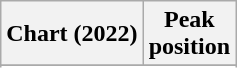<table class="wikitable sortable plainrowheaders" style="text-align:center">
<tr>
<th scope="col">Chart (2022)</th>
<th scope="col">Peak<br>position</th>
</tr>
<tr>
</tr>
<tr>
</tr>
<tr>
</tr>
<tr>
</tr>
<tr>
</tr>
</table>
